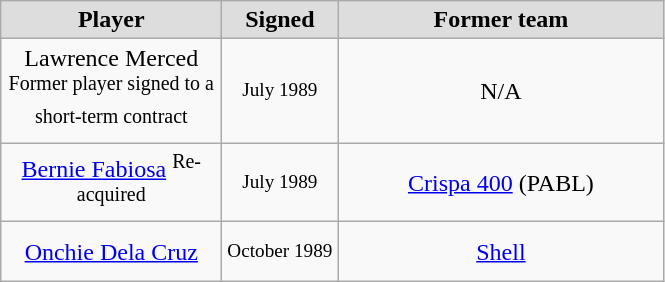<table class="wikitable" style="text-align: center">
<tr align="center" bgcolor="#dddddd">
<td style="width:140px"><strong>Player</strong></td>
<td style="width:70px"><strong>Signed</strong></td>
<td style="width:210px"><strong>Former team</strong></td>
</tr>
<tr style="height:40px">
<td>Lawrence Merced <sup>Former player signed to a short-term contract</sup></td>
<td style="font-size: 80%">July 1989</td>
<td>N/A</td>
</tr>
<tr style="height:40px">
<td><a href='#'>Bernie Fabiosa</a> <sup>Re-acquired</sup></td>
<td style="font-size: 80%">July 1989</td>
<td><a href='#'>Crispa 400</a> (PABL)</td>
</tr>
<tr style="height:40px">
<td><a href='#'>Onchie Dela Cruz</a></td>
<td style="font-size: 80%">October 1989</td>
<td><a href='#'>Shell</a></td>
</tr>
</table>
